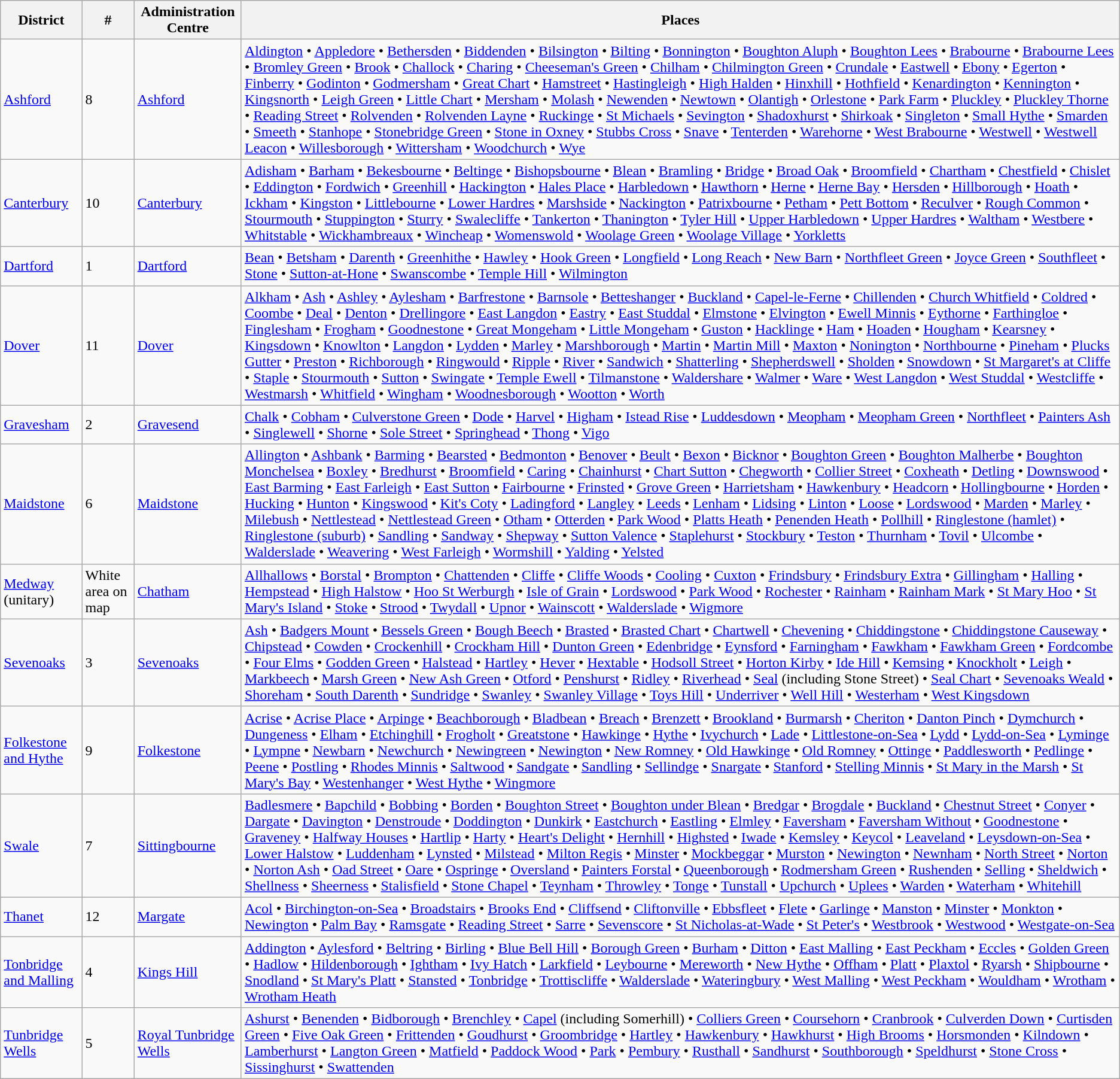<table class="wikitable sortable">
<tr>
<th>District</th>
<th>#</th>
<th>Administration Centre</th>
<th>Places</th>
</tr>
<tr>
<td><a href='#'>Ashford</a></td>
<td>8</td>
<td><a href='#'>Ashford</a></td>
<td><a href='#'>Aldington</a> • <a href='#'>Appledore</a> • <a href='#'>Bethersden</a> • <a href='#'>Biddenden</a> • <a href='#'>Bilsington</a> • <a href='#'>Bilting</a> • <a href='#'>Bonnington</a> • <a href='#'>Boughton Aluph</a> • <a href='#'>Boughton Lees</a> • <a href='#'>Brabourne</a> • <a href='#'>Brabourne Lees</a> • <a href='#'>Bromley Green</a> • <a href='#'>Brook</a> • <a href='#'>Challock</a> • <a href='#'>Charing</a> • <a href='#'>Cheeseman's Green</a> • <a href='#'>Chilham</a> • <a href='#'>Chilmington Green</a> • <a href='#'>Crundale</a> • <a href='#'>Eastwell</a> • <a href='#'>Ebony</a> • <a href='#'>Egerton</a> • <a href='#'>Finberry</a> • <a href='#'>Godinton</a> • <a href='#'>Godmersham</a> • <a href='#'>Great Chart</a> • <a href='#'>Hamstreet</a> • <a href='#'>Hastingleigh</a> • <a href='#'>High Halden</a> • <a href='#'>Hinxhill</a> • <a href='#'>Hothfield</a> • <a href='#'>Kenardington</a> • <a href='#'>Kennington</a> • <a href='#'>Kingsnorth</a> • <a href='#'>Leigh Green</a> • <a href='#'>Little Chart</a> • <a href='#'>Mersham</a> • <a href='#'>Molash</a> • <a href='#'>Newenden</a> • <a href='#'>Newtown</a> • <a href='#'>Olantigh</a> • <a href='#'>Orlestone</a> • <a href='#'>Park Farm</a> • <a href='#'>Pluckley</a> • <a href='#'>Pluckley Thorne</a> • <a href='#'>Reading Street</a> • <a href='#'>Rolvenden</a> • <a href='#'>Rolvenden Layne</a> • <a href='#'>Ruckinge</a> • <a href='#'>St Michaels</a> • <a href='#'>Sevington</a> • <a href='#'>Shadoxhurst</a> • <a href='#'>Shirkoak</a> • <a href='#'>Singleton</a> • <a href='#'>Small Hythe</a> • <a href='#'>Smarden</a> • <a href='#'>Smeeth</a> • <a href='#'>Stanhope</a> • <a href='#'>Stonebridge Green</a> • <a href='#'>Stone in Oxney</a> • <a href='#'>Stubbs Cross</a> • <a href='#'>Snave</a> • <a href='#'>Tenterden</a> • <a href='#'>Warehorne</a> • <a href='#'>West Brabourne</a> • <a href='#'>Westwell</a> • <a href='#'>Westwell Leacon</a> • <a href='#'>Willesborough</a> • <a href='#'>Wittersham</a> • <a href='#'>Woodchurch</a> • <a href='#'>Wye</a></td>
</tr>
<tr>
<td><a href='#'>Canterbury</a></td>
<td>10</td>
<td><a href='#'>Canterbury</a></td>
<td><a href='#'>Adisham</a> • <a href='#'>Barham</a> • <a href='#'>Bekesbourne</a> • <a href='#'>Beltinge</a> • <a href='#'>Bishopsbourne</a> • <a href='#'>Blean</a> • <a href='#'>Bramling</a> • <a href='#'>Bridge</a> • <a href='#'>Broad Oak</a> • <a href='#'>Broomfield</a> • <a href='#'>Chartham</a> • <a href='#'>Chestfield</a> • <a href='#'>Chislet</a> • <a href='#'>Eddington</a> • <a href='#'>Fordwich</a> • <a href='#'>Greenhill</a> • <a href='#'>Hackington</a> • <a href='#'>Hales Place</a> • <a href='#'>Harbledown</a> • <a href='#'>Hawthorn</a> • <a href='#'>Herne</a> • <a href='#'>Herne Bay</a> • <a href='#'>Hersden</a> • <a href='#'>Hillborough</a> • <a href='#'>Hoath</a> • <a href='#'>Ickham</a> • <a href='#'>Kingston</a> • <a href='#'>Littlebourne</a> • <a href='#'>Lower Hardres</a> • <a href='#'>Marshside</a> • <a href='#'>Nackington</a> • <a href='#'>Patrixbourne</a> • <a href='#'>Petham</a> • <a href='#'>Pett Bottom</a> • <a href='#'>Reculver</a> • <a href='#'>Rough Common</a> • <a href='#'>Stourmouth</a> • <a href='#'>Stuppington</a> • <a href='#'>Sturry</a> • <a href='#'>Swalecliffe</a> • <a href='#'>Tankerton</a> • <a href='#'>Thanington</a> • <a href='#'>Tyler Hill</a> • <a href='#'>Upper Harbledown</a> • <a href='#'>Upper Hardres</a> • <a href='#'>Waltham</a> • <a href='#'>Westbere</a> • <a href='#'>Whitstable</a> • <a href='#'>Wickhambreaux</a> • <a href='#'>Wincheap</a> • <a href='#'>Womenswold</a> • <a href='#'>Woolage Green</a> • <a href='#'>Woolage Village</a> • <a href='#'>Yorkletts</a></td>
</tr>
<tr>
<td><a href='#'>Dartford</a></td>
<td>1</td>
<td><a href='#'>Dartford</a></td>
<td><a href='#'>Bean</a> • <a href='#'>Betsham</a> • <a href='#'>Darenth</a> • <a href='#'>Greenhithe</a> • <a href='#'>Hawley</a> • <a href='#'>Hook Green</a> • <a href='#'>Longfield</a> • <a href='#'>Long Reach</a> • <a href='#'>New Barn</a> • <a href='#'>Northfleet Green</a> • <a href='#'>Joyce Green</a> • <a href='#'>Southfleet</a> • <a href='#'>Stone</a> • <a href='#'>Sutton-at-Hone</a> • <a href='#'>Swanscombe</a> • <a href='#'>Temple Hill</a> • <a href='#'>Wilmington</a></td>
</tr>
<tr>
<td><a href='#'>Dover</a></td>
<td>11</td>
<td><a href='#'>Dover</a></td>
<td><a href='#'>Alkham</a> • <a href='#'>Ash</a> • <a href='#'>Ashley</a> • <a href='#'>Aylesham</a> • <a href='#'>Barfrestone</a> • <a href='#'>Barnsole</a> • <a href='#'>Betteshanger</a> • <a href='#'>Buckland</a> • <a href='#'>Capel-le-Ferne</a> • <a href='#'>Chillenden</a> • <a href='#'>Church Whitfield</a> • <a href='#'>Coldred</a> • <a href='#'>Coombe</a> • <a href='#'>Deal</a> • <a href='#'>Denton</a> • <a href='#'>Drellingore</a> • <a href='#'>East Langdon</a> • <a href='#'>Eastry</a> • <a href='#'>East Studdal</a> • <a href='#'>Elmstone</a> • <a href='#'>Elvington</a> • <a href='#'>Ewell Minnis</a> • <a href='#'>Eythorne</a> • <a href='#'>Farthingloe</a> • <a href='#'>Finglesham</a> • <a href='#'>Frogham</a> • <a href='#'>Goodnestone</a> • <a href='#'>Great Mongeham</a> • <a href='#'>Little Mongeham</a> • <a href='#'>Guston</a> • <a href='#'>Hacklinge</a> • <a href='#'>Ham</a> • <a href='#'>Hoaden</a> • <a href='#'>Hougham</a> • <a href='#'>Kearsney</a> • <a href='#'>Kingsdown</a> • <a href='#'>Knowlton</a> • <a href='#'>Langdon</a> • <a href='#'>Lydden</a> • <a href='#'>Marley</a> • <a href='#'>Marshborough</a> • <a href='#'>Martin</a> • <a href='#'>Martin Mill</a> • <a href='#'>Maxton</a> • <a href='#'>Nonington</a> • <a href='#'>Northbourne</a> • <a href='#'>Pineham</a> • <a href='#'>Plucks Gutter</a> • <a href='#'>Preston</a> • <a href='#'>Richborough</a> • <a href='#'>Ringwould</a> • <a href='#'>Ripple</a> • <a href='#'>River</a> • <a href='#'>Sandwich</a> • <a href='#'>Shatterling</a> • <a href='#'>Shepherdswell</a> • <a href='#'>Sholden</a> • <a href='#'>Snowdown</a> • <a href='#'>St Margaret's at Cliffe</a> • <a href='#'>Staple</a> • <a href='#'>Stourmouth</a> • <a href='#'>Sutton</a> • <a href='#'>Swingate</a> • <a href='#'>Temple Ewell</a> • <a href='#'>Tilmanstone</a> • <a href='#'>Waldershare</a> • <a href='#'>Walmer</a> • <a href='#'>Ware</a> • <a href='#'>West Langdon</a> • <a href='#'>West Studdal</a> • <a href='#'>Westcliffe</a> • <a href='#'>Westmarsh</a> •  <a href='#'>Whitfield</a> • <a href='#'>Wingham</a> • <a href='#'>Woodnesborough</a> • <a href='#'>Wootton</a> • <a href='#'>Worth</a></td>
</tr>
<tr>
<td><a href='#'>Gravesham</a></td>
<td>2</td>
<td><a href='#'>Gravesend</a></td>
<td><a href='#'>Chalk</a> • <a href='#'>Cobham</a> • <a href='#'>Culverstone Green</a> • <a href='#'>Dode</a> • <a href='#'>Harvel</a> • <a href='#'>Higham</a> • <a href='#'>Istead Rise</a> • <a href='#'>Luddesdown</a>  • <a href='#'>Meopham</a> • <a href='#'>Meopham Green</a> • <a href='#'>Northfleet</a> • <a href='#'>Painters Ash</a> • <a href='#'>Singlewell</a> • <a href='#'>Shorne</a> • <a href='#'>Sole Street</a> • <a href='#'>Springhead</a> • <a href='#'>Thong</a> • <a href='#'>Vigo</a></td>
</tr>
<tr>
<td><a href='#'>Maidstone</a></td>
<td>6</td>
<td><a href='#'>Maidstone</a></td>
<td><a href='#'>Allington</a> • <a href='#'>Ashbank</a> • <a href='#'>Barming</a> • <a href='#'>Bearsted</a> • <a href='#'>Bedmonton</a> • <a href='#'>Benover</a> • <a href='#'>Beult</a> • <a href='#'>Bexon</a> • <a href='#'>Bicknor</a> • <a href='#'>Boughton Green</a> • <a href='#'>Boughton Malherbe</a> • <a href='#'>Boughton Monchelsea</a> • <a href='#'>Boxley</a> • <a href='#'>Bredhurst</a> • <a href='#'>Broomfield</a> • <a href='#'>Caring</a> • <a href='#'>Chainhurst</a> • <a href='#'>Chart Sutton</a> • <a href='#'>Chegworth</a> • <a href='#'>Collier Street</a> • <a href='#'>Coxheath</a> • <a href='#'>Detling</a> • <a href='#'>Downswood</a> • <a href='#'>East Barming</a> • <a href='#'>East Farleigh</a> • <a href='#'>East Sutton</a> • <a href='#'>Fairbourne</a> • <a href='#'>Frinsted</a> • <a href='#'>Grove Green</a> • <a href='#'>Harrietsham</a> • <a href='#'>Hawkenbury</a> • <a href='#'>Headcorn</a> • <a href='#'>Hollingbourne</a> • <a href='#'>Horden</a> • <a href='#'>Hucking</a> • <a href='#'>Hunton</a> • <a href='#'>Kingswood</a> • <a href='#'>Kit's Coty</a> • <a href='#'>Ladingford</a> • <a href='#'>Langley</a> • <a href='#'>Leeds</a> • <a href='#'>Lenham</a> • <a href='#'>Lidsing</a> • <a href='#'>Linton</a> • <a href='#'>Loose</a> • <a href='#'>Lordswood</a> • <a href='#'>Marden</a> • <a href='#'>Marley</a> • <a href='#'>Milebush</a> • <a href='#'>Nettlestead</a> • <a href='#'>Nettlestead Green</a> • <a href='#'>Otham</a> • <a href='#'>Otterden</a> • <a href='#'>Park Wood</a> • <a href='#'>Platts Heath</a> • <a href='#'>Penenden Heath</a> • <a href='#'>Pollhill</a> • <a href='#'>Ringlestone (hamlet)</a> • <a href='#'>Ringlestone (suburb)</a> • <a href='#'>Sandling</a> • <a href='#'>Sandway</a> • <a href='#'>Shepway</a> • <a href='#'>Sutton Valence</a> • <a href='#'>Staplehurst</a> • <a href='#'>Stockbury</a> • <a href='#'>Teston</a> • <a href='#'>Thurnham</a> • <a href='#'>Tovil</a> • <a href='#'>Ulcombe</a> • <a href='#'>Walderslade</a> • <a href='#'>Weavering</a> • <a href='#'>West Farleigh</a> • <a href='#'>Wormshill</a> • <a href='#'>Yalding</a> • <a href='#'>Yelsted</a></td>
</tr>
<tr>
<td><a href='#'>Medway</a> (unitary)</td>
<td>White area on map</td>
<td><a href='#'>Chatham</a></td>
<td><a href='#'>Allhallows</a> • <a href='#'>Borstal</a> • <a href='#'>Brompton</a> • <a href='#'>Chattenden</a> • <a href='#'>Cliffe</a> • <a href='#'>Cliffe Woods</a> • <a href='#'>Cooling</a> • <a href='#'>Cuxton</a> • <a href='#'>Frindsbury</a> • <a href='#'>Frindsbury Extra</a> • <a href='#'>Gillingham</a> • <a href='#'>Halling</a> • <a href='#'>Hempstead</a> • <a href='#'>High Halstow</a> • <a href='#'>Hoo St Werburgh</a> • <a href='#'>Isle of Grain</a> • <a href='#'>Lordswood</a> • <a href='#'>Park Wood</a> • <a href='#'>Rochester</a> • <a href='#'>Rainham</a> • <a href='#'>Rainham Mark</a> • <a href='#'>St Mary Hoo</a> • <a href='#'>St Mary's Island</a> • <a href='#'>Stoke</a> • <a href='#'>Strood</a> • <a href='#'>Twydall</a> • <a href='#'>Upnor</a> • <a href='#'>Wainscott</a> • <a href='#'>Walderslade</a> • <a href='#'>Wigmore</a></td>
</tr>
<tr>
<td><a href='#'>Sevenoaks</a></td>
<td>3</td>
<td><a href='#'>Sevenoaks</a></td>
<td><a href='#'>Ash</a> • <a href='#'>Badgers Mount</a> • <a href='#'>Bessels Green</a> • <a href='#'>Bough Beech</a> • <a href='#'>Brasted</a> • <a href='#'>Brasted Chart</a> • <a href='#'>Chartwell</a> • <a href='#'>Chevening</a> • <a href='#'>Chiddingstone</a> • <a href='#'>Chiddingstone Causeway</a> • <a href='#'>Chipstead</a> • <a href='#'>Cowden</a> • <a href='#'>Crockenhill</a> • <a href='#'>Crockham Hill</a> • <a href='#'>Dunton Green</a> • <a href='#'>Edenbridge</a> • <a href='#'>Eynsford</a> • <a href='#'>Farningham</a> • <a href='#'>Fawkham</a> • <a href='#'>Fawkham Green</a> • <a href='#'>Fordcombe</a> • <a href='#'>Four Elms</a> • <a href='#'>Godden Green</a> • <a href='#'>Halstead</a> • <a href='#'>Hartley</a> • <a href='#'>Hever</a> • <a href='#'>Hextable</a> • <a href='#'>Hodsoll Street</a> • <a href='#'>Horton Kirby</a> • <a href='#'>Ide Hill</a> • <a href='#'>Kemsing</a> • <a href='#'>Knockholt</a> • <a href='#'>Leigh</a> • <a href='#'>Markbeech</a> • <a href='#'>Marsh Green</a> • <a href='#'>New Ash Green</a> • <a href='#'>Otford</a> • <a href='#'>Penshurst</a>  • <a href='#'>Ridley</a> • <a href='#'>Riverhead</a> • <a href='#'>Seal</a> (including Stone Street) • <a href='#'>Seal Chart</a> • <a href='#'>Sevenoaks Weald</a> • <a href='#'>Shoreham</a> • <a href='#'>South Darenth</a> • <a href='#'>Sundridge</a> • <a href='#'>Swanley</a> • <a href='#'>Swanley Village</a> • <a href='#'>Toys Hill</a> • <a href='#'>Underriver</a> • <a href='#'>Well Hill</a> • <a href='#'>Westerham</a> • <a href='#'>West Kingsdown</a></td>
</tr>
<tr>
<td><a href='#'>Folkestone and Hythe</a></td>
<td>9</td>
<td><a href='#'>Folkestone</a></td>
<td><a href='#'>Acrise</a> • <a href='#'>Acrise Place</a> • <a href='#'>Arpinge</a> • <a href='#'>Beachborough</a> • <a href='#'>Bladbean</a> • <a href='#'>Breach</a> • <a href='#'>Brenzett</a> • <a href='#'>Brookland</a> • <a href='#'>Burmarsh</a> • <a href='#'>Cheriton</a> • <a href='#'>Danton Pinch</a> • <a href='#'>Dymchurch</a> • <a href='#'>Dungeness</a> • <a href='#'>Elham</a> • <a href='#'>Etchinghill</a> • <a href='#'>Frogholt</a> • <a href='#'>Greatstone</a> • <a href='#'>Hawkinge</a> • <a href='#'>Hythe</a> • <a href='#'>Ivychurch</a> • <a href='#'>Lade</a> • <a href='#'>Littlestone-on-Sea</a> • <a href='#'>Lydd</a> • <a href='#'>Lydd-on-Sea</a> • <a href='#'>Lyminge</a> • <a href='#'>Lympne</a> • <a href='#'>Newbarn</a> • <a href='#'>Newchurch</a> • <a href='#'>Newingreen</a> • <a href='#'>Newington</a> • <a href='#'>New Romney</a> • <a href='#'>Old Hawkinge</a> • <a href='#'>Old Romney</a> • <a href='#'>Ottinge</a> • <a href='#'>Paddlesworth</a> • <a href='#'>Pedlinge</a> • <a href='#'>Peene</a> • <a href='#'>Postling</a> • <a href='#'>Rhodes Minnis</a> • <a href='#'>Saltwood</a> • <a href='#'>Sandgate</a> • <a href='#'>Sandling</a> • <a href='#'>Sellindge</a> • <a href='#'>Snargate</a> • <a href='#'>Stanford</a> • <a href='#'>Stelling Minnis</a> • <a href='#'>St Mary in the Marsh</a> • <a href='#'>St Mary's Bay</a> • <a href='#'>Westenhanger</a> • <a href='#'>West Hythe</a> • <a href='#'>Wingmore</a></td>
</tr>
<tr>
<td><a href='#'>Swale</a></td>
<td>7</td>
<td><a href='#'>Sittingbourne</a></td>
<td><a href='#'>Badlesmere</a> • <a href='#'>Bapchild</a> • <a href='#'>Bobbing</a> • <a href='#'>Borden</a> • <a href='#'>Boughton Street</a> • <a href='#'>Boughton under Blean</a> • <a href='#'>Bredgar</a> • <a href='#'>Brogdale</a> • <a href='#'>Buckland</a> • <a href='#'>Chestnut Street</a> • <a href='#'>Conyer</a> • <a href='#'>Dargate</a> • <a href='#'>Davington</a> • <a href='#'>Denstroude</a> • <a href='#'>Doddington</a> • <a href='#'>Dunkirk</a> • <a href='#'>Eastchurch</a> • <a href='#'>Eastling</a> • <a href='#'>Elmley</a> • <a href='#'>Faversham</a> • <a href='#'>Faversham Without</a> • <a href='#'>Goodnestone</a> • <a href='#'>Graveney</a> • <a href='#'>Halfway Houses</a> • <a href='#'>Hartlip</a> • <a href='#'>Harty</a> • <a href='#'>Heart's Delight</a> • <a href='#'>Hernhill</a> • <a href='#'>Highsted</a> • <a href='#'>Iwade</a> • <a href='#'>Kemsley</a> • <a href='#'>Keycol</a> • <a href='#'>Leaveland</a> • <a href='#'>Leysdown-on-Sea</a> • <a href='#'>Lower Halstow</a> • <a href='#'>Luddenham</a> • <a href='#'>Lynsted</a> • <a href='#'>Milstead</a> • <a href='#'>Milton Regis</a> • <a href='#'>Minster</a> • <a href='#'>Mockbeggar</a> • <a href='#'>Murston</a> • <a href='#'>Newington</a> • <a href='#'>Newnham</a> • <a href='#'>North Street</a> • <a href='#'>Norton</a> • <a href='#'>Norton Ash</a> • <a href='#'>Oad Street</a> • <a href='#'>Oare</a> • <a href='#'>Ospringe</a> • <a href='#'>Oversland</a> • <a href='#'>Painters Forstal</a> • <a href='#'>Queenborough</a> • <a href='#'>Rodmersham Green</a> • <a href='#'>Rushenden</a> • <a href='#'>Selling</a> • <a href='#'>Sheldwich</a> • <a href='#'>Shellness</a> • <a href='#'>Sheerness</a> • <a href='#'>Stalisfield</a> • <a href='#'>Stone Chapel</a> • <a href='#'>Teynham</a> • <a href='#'>Throwley</a> • <a href='#'>Tonge</a> • <a href='#'>Tunstall</a> • <a href='#'>Upchurch</a> • <a href='#'>Uplees</a> • <a href='#'>Warden</a> • <a href='#'>Waterham</a> • <a href='#'>Whitehill</a></td>
</tr>
<tr>
<td><a href='#'>Thanet</a></td>
<td>12</td>
<td><a href='#'>Margate</a></td>
<td><a href='#'>Acol</a> • <a href='#'>Birchington-on-Sea</a> • <a href='#'>Broadstairs</a> • <a href='#'>Brooks End</a> • <a href='#'>Cliffsend</a> • <a href='#'>Cliftonville</a> • <a href='#'>Ebbsfleet</a> • <a href='#'>Flete</a> • <a href='#'>Garlinge</a> • <a href='#'>Manston</a> • <a href='#'>Minster</a> • <a href='#'>Monkton</a> • <a href='#'>Newington</a> • <a href='#'>Palm Bay</a> • <a href='#'>Ramsgate</a> • <a href='#'>Reading Street</a> • <a href='#'>Sarre</a> • <a href='#'>Sevenscore</a> • <a href='#'>St Nicholas-at-Wade</a> • <a href='#'>St Peter's</a> • <a href='#'>Westbrook</a> • <a href='#'>Westwood</a> • <a href='#'>Westgate-on-Sea</a></td>
</tr>
<tr>
<td><a href='#'>Tonbridge and Malling</a></td>
<td>4</td>
<td><a href='#'>Kings Hill</a></td>
<td><a href='#'>Addington</a> • <a href='#'>Aylesford</a> • <a href='#'>Beltring</a> • <a href='#'>Birling</a> • <a href='#'>Blue Bell Hill</a> • <a href='#'>Borough Green</a> • <a href='#'>Burham</a> • <a href='#'>Ditton</a> • <a href='#'>East Malling</a> • <a href='#'>East Peckham</a> • <a href='#'>Eccles</a> • <a href='#'>Golden Green</a> • <a href='#'>Hadlow</a> • <a href='#'>Hildenborough</a> • <a href='#'>Ightham</a> • <a href='#'>Ivy Hatch</a> • <a href='#'>Larkfield</a> • <a href='#'>Leybourne</a> • <a href='#'>Mereworth</a> • <a href='#'>New Hythe</a> • <a href='#'>Offham</a> • <a href='#'>Platt</a> • <a href='#'>Plaxtol</a> • <a href='#'>Ryarsh</a> • <a href='#'>Shipbourne</a> • <a href='#'>Snodland</a> • <a href='#'>St Mary's Platt</a> • <a href='#'>Stansted</a> • <a href='#'>Tonbridge</a> • <a href='#'>Trottiscliffe</a> • <a href='#'>Walderslade</a> • <a href='#'>Wateringbury</a> • <a href='#'>West Malling</a> • <a href='#'>West Peckham</a> • <a href='#'>Wouldham</a> • <a href='#'>Wrotham</a> • <a href='#'>Wrotham Heath</a></td>
</tr>
<tr>
<td><a href='#'>Tunbridge Wells</a></td>
<td>5</td>
<td><a href='#'>Royal Tunbridge Wells</a></td>
<td><a href='#'>Ashurst</a> • <a href='#'>Benenden</a> • <a href='#'>Bidborough</a> • <a href='#'>Brenchley</a> • <a href='#'>Capel</a> (including Somerhill) • <a href='#'>Colliers Green</a> • <a href='#'>Coursehorn</a> • <a href='#'>Cranbrook</a> • <a href='#'>Culverden Down</a> • <a href='#'>Curtisden Green</a> • <a href='#'>Five Oak Green</a> • <a href='#'>Frittenden</a> • <a href='#'>Goudhurst</a> • <a href='#'>Groombridge</a> • <a href='#'>Hartley</a> • <a href='#'>Hawkenbury</a> • <a href='#'>Hawkhurst</a> • <a href='#'>High Brooms</a> • <a href='#'>Horsmonden</a> • <a href='#'>Kilndown</a> • <a href='#'>Lamberhurst</a> • <a href='#'>Langton Green</a> • <a href='#'>Matfield</a> • <a href='#'>Paddock Wood</a> • <a href='#'>Park</a> • <a href='#'>Pembury</a> • <a href='#'>Rusthall</a> • <a href='#'>Sandhurst</a> • <a href='#'>Southborough</a> • <a href='#'>Speldhurst</a> • <a href='#'>Stone Cross</a> • <a href='#'>Sissinghurst</a> • <a href='#'>Swattenden</a></td>
</tr>
</table>
